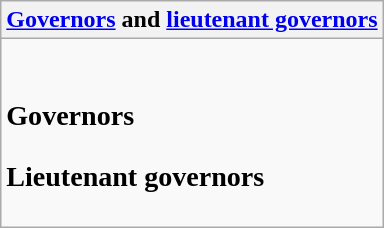<table class="wikitable collapsible collapsed">
<tr>
<th><a href='#'>Governors</a> and <a href='#'>lieutenant governors</a></th>
</tr>
<tr>
<td><br><h3>Governors</h3><h3>Lieutenant governors</h3></td>
</tr>
</table>
